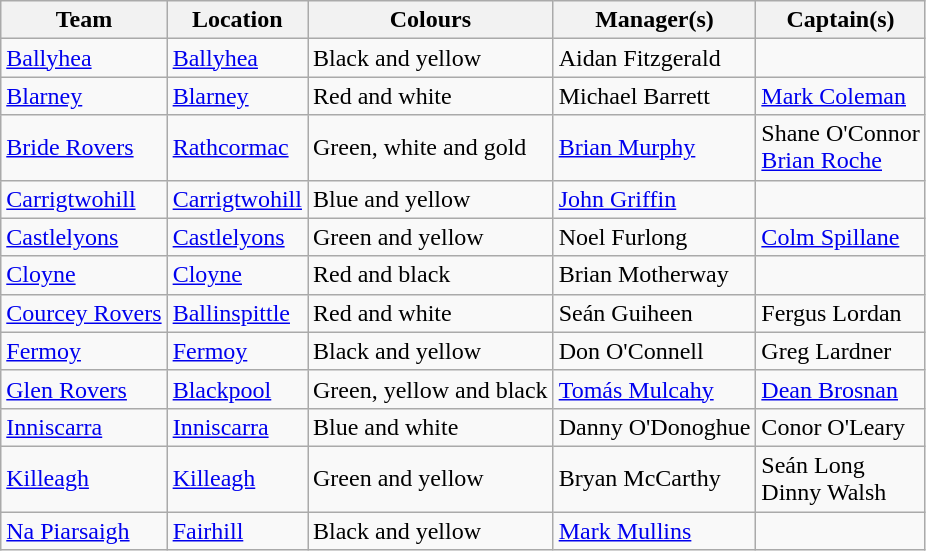<table class="wikitable sortable mw-collapsible">
<tr>
<th>Team</th>
<th>Location</th>
<th>Colours</th>
<th>Manager(s)</th>
<th>Captain(s)</th>
</tr>
<tr align="left">
<td><a href='#'>Ballyhea</a></td>
<td><a href='#'>Ballyhea</a></td>
<td>Black and yellow</td>
<td>Aidan Fitzgerald</td>
<td></td>
</tr>
<tr align="left">
<td><a href='#'>Blarney</a></td>
<td><a href='#'>Blarney</a></td>
<td>Red and white</td>
<td>Michael Barrett</td>
<td><a href='#'>Mark Coleman</a></td>
</tr>
<tr align="left">
<td><a href='#'>Bride Rovers</a></td>
<td><a href='#'>Rathcormac</a></td>
<td>Green, white and gold</td>
<td><a href='#'>Brian Murphy</a></td>
<td>Shane O'Connor<br><a href='#'>Brian Roche</a></td>
</tr>
<tr align="left">
<td><a href='#'>Carrigtwohill</a></td>
<td><a href='#'>Carrigtwohill</a></td>
<td>Blue and yellow</td>
<td><a href='#'>John Griffin</a></td>
<td></td>
</tr>
<tr align="left">
<td><a href='#'>Castlelyons</a></td>
<td><a href='#'>Castlelyons</a></td>
<td>Green and yellow</td>
<td>Noel Furlong</td>
<td><a href='#'>Colm Spillane</a></td>
</tr>
<tr align="left">
<td><a href='#'>Cloyne</a></td>
<td><a href='#'>Cloyne</a></td>
<td>Red and black</td>
<td>Brian Motherway</td>
<td></td>
</tr>
<tr align="left">
<td><a href='#'>Courcey Rovers</a></td>
<td><a href='#'>Ballinspittle</a></td>
<td>Red and white</td>
<td>Seán Guiheen</td>
<td>Fergus Lordan</td>
</tr>
<tr align="left">
<td><a href='#'>Fermoy</a></td>
<td><a href='#'>Fermoy</a></td>
<td>Black and yellow</td>
<td>Don O'Connell</td>
<td>Greg Lardner</td>
</tr>
<tr align="left">
<td><a href='#'>Glen Rovers</a></td>
<td><a href='#'>Blackpool</a></td>
<td>Green, yellow and black</td>
<td><a href='#'>Tomás Mulcahy</a></td>
<td><a href='#'>Dean Brosnan</a></td>
</tr>
<tr align="left">
<td><a href='#'>Inniscarra</a></td>
<td><a href='#'>Inniscarra</a></td>
<td>Blue and white</td>
<td>Danny O'Donoghue</td>
<td>Conor O'Leary</td>
</tr>
<tr align="left">
<td><a href='#'>Killeagh</a></td>
<td><a href='#'>Killeagh</a></td>
<td>Green and yellow</td>
<td>Bryan McCarthy</td>
<td>Seán Long<br>Dinny Walsh</td>
</tr>
<tr align="left">
<td><a href='#'>Na Piarsaigh</a></td>
<td><a href='#'>Fairhill</a></td>
<td>Black and yellow</td>
<td><a href='#'>Mark Mullins</a></td>
<td></td>
</tr>
</table>
